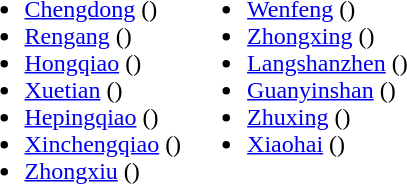<table>
<tr>
<td valign="top"><br><ul><li><a href='#'>Chengdong</a> ()</li><li><a href='#'>Rengang</a> ()</li><li><a href='#'>Hongqiao</a> ()</li><li><a href='#'>Xuetian</a> ()</li><li><a href='#'>Hepingqiao</a> ()</li><li><a href='#'>Xinchengqiao</a> ()</li><li><a href='#'>Zhongxiu</a> ()</li></ul></td>
<td valign="top"><br><ul><li><a href='#'>Wenfeng</a> ()</li><li><a href='#'>Zhongxing</a> ()</li><li><a href='#'>Langshanzhen</a> ()</li><li><a href='#'>Guanyinshan</a> ()</li><li><a href='#'>Zhuxing</a> ()</li><li><a href='#'>Xiaohai</a> ()</li></ul></td>
</tr>
</table>
